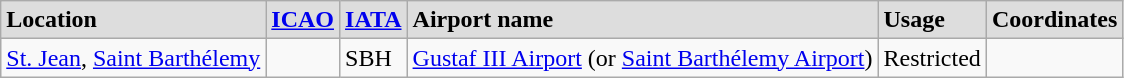<table class="wikitable">
<tr valign=top style="font-weight:bold; background-color: #DDDDDD">
<td>Location</td>
<td><a href='#'>ICAO</a></td>
<td><a href='#'>IATA</a></td>
<td>Airport name</td>
<td>Usage</td>
<td>Coordinates</td>
</tr>
<tr valign=top>
<td><a href='#'>St. Jean</a>, <a href='#'>Saint Barthélemy</a></td>
<td></td>
<td>SBH</td>
<td><a href='#'>Gustaf III Airport</a> (or <a href='#'>Saint Barthélemy Airport</a>)</td>
<td>Restricted</td>
<td><small></small></td>
</tr>
</table>
